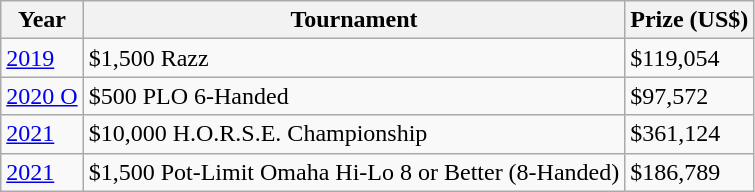<table class = "wikitable">
<tr>
<th>Year</th>
<th>Tournament</th>
<th>Prize (US$)</th>
</tr>
<tr>
<td><a href='#'>2019</a></td>
<td>$1,500 Razz</td>
<td>$119,054</td>
</tr>
<tr>
<td><a href='#'>2020 O</a></td>
<td>$500 PLO 6-Handed</td>
<td>$97,572</td>
</tr>
<tr>
<td><a href='#'>2021</a></td>
<td>$10,000 H.O.R.S.E. Championship</td>
<td>$361,124</td>
</tr>
<tr>
<td><a href='#'>2021</a></td>
<td>$1,500 Pot-Limit Omaha Hi-Lo 8 or Better (8-Handed)</td>
<td>$186,789</td>
</tr>
</table>
